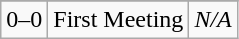<table class="wikitable">
<tr align="center">
</tr>
<tr align="center">
<td>0–0</td>
<td>First Meeting</td>
<td><em>N/A</em></td>
</tr>
</table>
